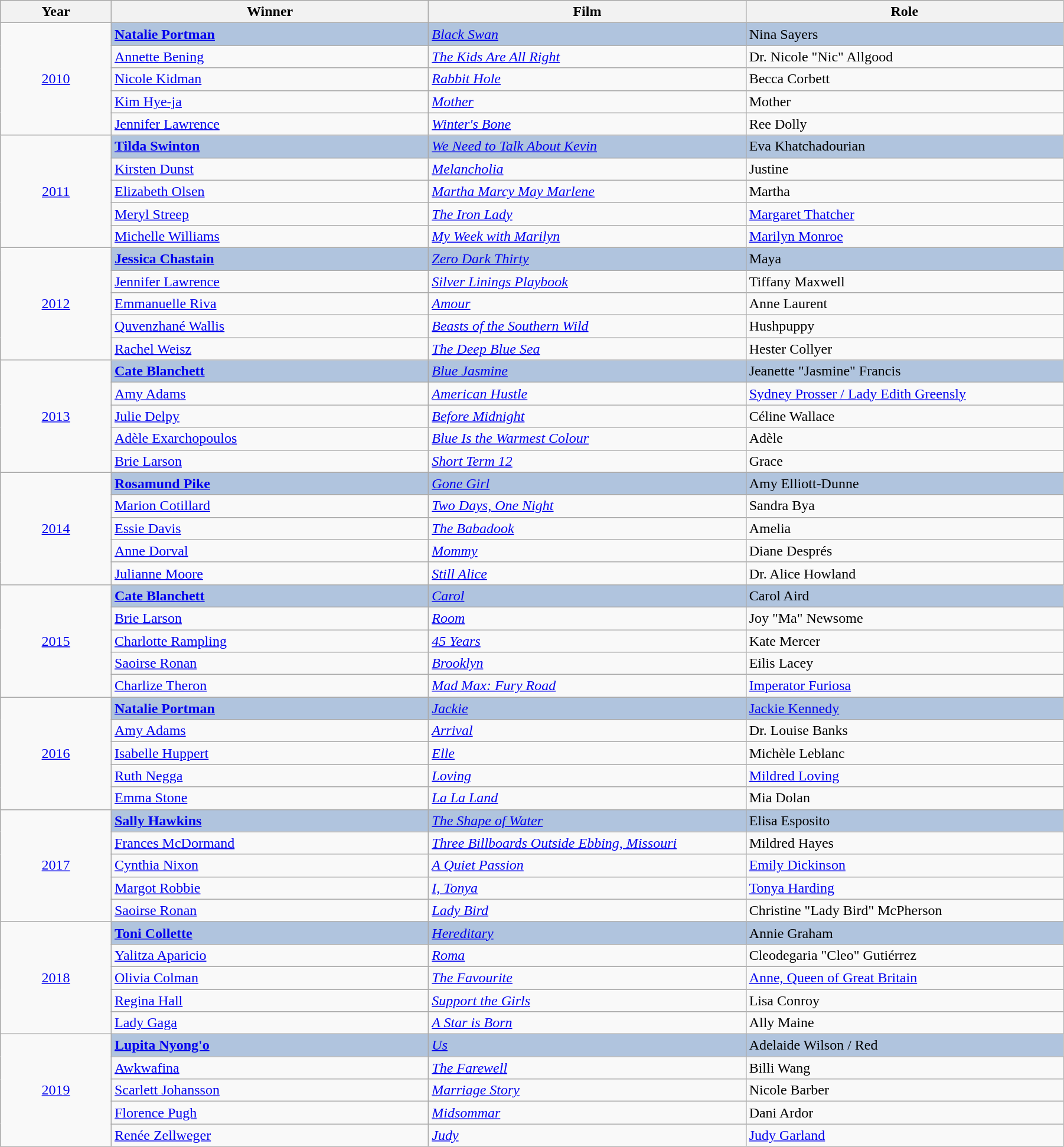<table class="wikitable" width="95%" cellpadding="5">
<tr>
<th width="100"><strong>Year</strong></th>
<th width="300"><strong>Winner</strong></th>
<th width="300"><strong>Film</strong></th>
<th width="300"><strong>Role</strong></th>
</tr>
<tr>
<td rowspan="5" style="text-align:center;"><a href='#'>2010</a></td>
<td style="background:#B0C4DE;"><strong><a href='#'>Natalie Portman</a></strong></td>
<td style="background:#B0C4DE;"><em><a href='#'>Black Swan</a></em></td>
<td style="background:#B0C4DE;">Nina Sayers</td>
</tr>
<tr>
<td><a href='#'>Annette Bening</a></td>
<td><em><a href='#'>The Kids Are All Right</a></em></td>
<td>Dr. Nicole "Nic" Allgood</td>
</tr>
<tr>
<td><a href='#'>Nicole Kidman</a></td>
<td><em><a href='#'>Rabbit Hole</a></em></td>
<td>Becca Corbett</td>
</tr>
<tr>
<td><a href='#'>Kim Hye-ja</a></td>
<td><em><a href='#'>Mother</a></em></td>
<td>Mother</td>
</tr>
<tr>
<td><a href='#'>Jennifer Lawrence</a></td>
<td><em><a href='#'>Winter's Bone</a></em></td>
<td>Ree Dolly</td>
</tr>
<tr>
<td rowspan="5" style="text-align:center;"><a href='#'>2011</a></td>
<td style="background:#B0C4DE;"><strong><a href='#'>Tilda Swinton</a></strong></td>
<td style="background:#B0C4DE;"><em><a href='#'>We Need to Talk About Kevin</a></em></td>
<td style="background:#B0C4DE;">Eva Khatchadourian</td>
</tr>
<tr>
<td><a href='#'>Kirsten Dunst</a></td>
<td><em><a href='#'>Melancholia</a></em></td>
<td>Justine</td>
</tr>
<tr>
<td><a href='#'>Elizabeth Olsen</a></td>
<td><em><a href='#'>Martha Marcy May Marlene</a></em></td>
<td>Martha</td>
</tr>
<tr>
<td><a href='#'>Meryl Streep</a></td>
<td><em><a href='#'>The Iron Lady</a></em></td>
<td><a href='#'>Margaret Thatcher</a></td>
</tr>
<tr>
<td><a href='#'>Michelle Williams</a></td>
<td><em><a href='#'>My Week with Marilyn</a></em></td>
<td><a href='#'>Marilyn Monroe</a></td>
</tr>
<tr>
<td rowspan="5" style="text-align:center;"><a href='#'>2012</a></td>
<td style="background:#B0C4DE;"><strong><a href='#'>Jessica Chastain</a></strong></td>
<td style="background:#B0C4DE;"><em><a href='#'>Zero Dark Thirty</a></em></td>
<td style="background:#B0C4DE;">Maya</td>
</tr>
<tr>
<td><a href='#'>Jennifer Lawrence</a></td>
<td><em><a href='#'>Silver Linings Playbook</a></em></td>
<td>Tiffany Maxwell</td>
</tr>
<tr>
<td><a href='#'>Emmanuelle Riva</a></td>
<td><em><a href='#'>Amour</a></em></td>
<td>Anne Laurent</td>
</tr>
<tr>
<td><a href='#'>Quvenzhané Wallis</a></td>
<td><em><a href='#'>Beasts of the Southern Wild</a></em></td>
<td>Hushpuppy</td>
</tr>
<tr>
<td><a href='#'>Rachel Weisz</a></td>
<td><em><a href='#'>The Deep Blue Sea</a></em></td>
<td>Hester Collyer</td>
</tr>
<tr>
<td rowspan="5" style="text-align:center;"><a href='#'>2013</a></td>
<td style="background:#B0C4DE;"><strong><a href='#'>Cate Blanchett</a></strong></td>
<td style="background:#B0C4DE;"><em><a href='#'>Blue Jasmine</a></em></td>
<td style="background:#B0C4DE;">Jeanette "Jasmine" Francis</td>
</tr>
<tr>
<td><a href='#'>Amy Adams</a></td>
<td><em><a href='#'>American Hustle</a></em></td>
<td><a href='#'>Sydney Prosser / Lady Edith Greensly</a></td>
</tr>
<tr>
<td><a href='#'>Julie Delpy</a></td>
<td><em><a href='#'>Before Midnight</a></em></td>
<td>Céline Wallace</td>
</tr>
<tr>
<td><a href='#'>Adèle Exarchopoulos</a></td>
<td><em><a href='#'>Blue Is the Warmest Colour</a></em></td>
<td>Adèle</td>
</tr>
<tr>
<td><a href='#'>Brie Larson</a></td>
<td><em><a href='#'>Short Term 12</a></em></td>
<td>Grace</td>
</tr>
<tr>
<td rowspan="5" style="text-align:center;"><a href='#'>2014</a></td>
<td style="background:#B0C4DE;"><strong><a href='#'>Rosamund Pike</a></strong></td>
<td style="background:#B0C4DE;"><em><a href='#'>Gone Girl</a></em></td>
<td style="background:#B0C4DE;">Amy Elliott-Dunne</td>
</tr>
<tr>
<td><a href='#'>Marion Cotillard</a></td>
<td><em><a href='#'>Two Days, One Night</a></em></td>
<td>Sandra Bya</td>
</tr>
<tr>
<td><a href='#'>Essie Davis</a></td>
<td><em><a href='#'>The Babadook</a></em></td>
<td>Amelia</td>
</tr>
<tr>
<td><a href='#'>Anne Dorval</a></td>
<td><em><a href='#'>Mommy</a></em></td>
<td>Diane Després</td>
</tr>
<tr>
<td><a href='#'>Julianne Moore</a></td>
<td><em><a href='#'>Still Alice</a></em></td>
<td>Dr. Alice Howland</td>
</tr>
<tr>
<td rowspan="5" style="text-align:center;"><a href='#'>2015</a></td>
<td style="background:#B0C4DE;"><strong><a href='#'>Cate Blanchett</a></strong></td>
<td style="background:#B0C4DE;"><em><a href='#'>Carol</a></em></td>
<td style="background:#B0C4DE;">Carol Aird</td>
</tr>
<tr>
<td><a href='#'>Brie Larson</a></td>
<td><em><a href='#'>Room</a></em></td>
<td>Joy "Ma" Newsome</td>
</tr>
<tr>
<td><a href='#'>Charlotte Rampling</a></td>
<td><em><a href='#'>45 Years</a></em></td>
<td>Kate Mercer</td>
</tr>
<tr>
<td><a href='#'>Saoirse Ronan</a></td>
<td><em><a href='#'>Brooklyn</a></em></td>
<td>Eilis Lacey</td>
</tr>
<tr>
<td><a href='#'>Charlize Theron</a></td>
<td><em><a href='#'>Mad Max: Fury Road</a></em></td>
<td><a href='#'>Imperator Furiosa</a></td>
</tr>
<tr>
<td rowspan="5" style="text-align:center;"><a href='#'>2016</a></td>
<td style="background:#B0C4DE;"><strong><a href='#'>Natalie Portman</a></strong></td>
<td style="background:#B0C4DE;"><em><a href='#'>Jackie</a></em></td>
<td style="background:#B0C4DE;"><a href='#'>Jackie Kennedy</a></td>
</tr>
<tr>
<td><a href='#'>Amy Adams</a></td>
<td><em><a href='#'>Arrival</a></em></td>
<td>Dr. Louise Banks</td>
</tr>
<tr>
<td><a href='#'>Isabelle Huppert</a></td>
<td><em><a href='#'>Elle</a></em></td>
<td>Michèle Leblanc</td>
</tr>
<tr>
<td><a href='#'>Ruth Negga</a></td>
<td><em><a href='#'>Loving</a></em></td>
<td><a href='#'>Mildred Loving</a></td>
</tr>
<tr>
<td><a href='#'>Emma Stone</a></td>
<td><em><a href='#'>La La Land</a></em></td>
<td>Mia Dolan</td>
</tr>
<tr>
<td rowspan="5" style="text-align:center;"><a href='#'>2017</a></td>
<td style="background:#B0C4DE;"><strong><a href='#'>Sally Hawkins</a></strong></td>
<td style="background:#B0C4DE;"><em><a href='#'>The Shape of Water</a></em></td>
<td style="background:#B0C4DE;">Elisa Esposito</td>
</tr>
<tr>
<td><a href='#'>Frances McDormand</a></td>
<td><em><a href='#'>Three Billboards Outside Ebbing, Missouri</a></em></td>
<td>Mildred Hayes</td>
</tr>
<tr>
<td><a href='#'>Cynthia Nixon</a></td>
<td><em><a href='#'>A Quiet Passion</a></em></td>
<td><a href='#'>Emily Dickinson</a></td>
</tr>
<tr>
<td><a href='#'>Margot Robbie</a></td>
<td><em><a href='#'>I, Tonya</a></em></td>
<td><a href='#'>Tonya Harding</a></td>
</tr>
<tr>
<td><a href='#'>Saoirse Ronan</a></td>
<td><em><a href='#'>Lady Bird</a></em></td>
<td>Christine "Lady Bird" McPherson</td>
</tr>
<tr>
<td rowspan="5" style="text-align:center;"><a href='#'>2018</a></td>
<td style="background:#B0C4DE;"><strong><a href='#'>Toni Collette</a></strong></td>
<td style="background:#B0C4DE;"><em><a href='#'>Hereditary</a></em></td>
<td style="background:#B0C4DE;">Annie Graham</td>
</tr>
<tr>
<td><a href='#'>Yalitza Aparicio</a></td>
<td><em><a href='#'>Roma</a></em></td>
<td>Cleodegaria "Cleo" Gutiérrez</td>
</tr>
<tr>
<td><a href='#'>Olivia Colman</a></td>
<td><em><a href='#'>The Favourite</a></em></td>
<td><a href='#'>Anne, Queen of Great Britain</a></td>
</tr>
<tr>
<td><a href='#'>Regina Hall</a></td>
<td><em><a href='#'>Support the Girls</a></em></td>
<td>Lisa Conroy</td>
</tr>
<tr>
<td><a href='#'>Lady Gaga</a></td>
<td><em><a href='#'>A Star is Born</a></em></td>
<td>Ally Maine</td>
</tr>
<tr>
<td rowspan="5" style="text-align:center;"><a href='#'>2019</a></td>
<td style="background:#B0C4DE;"><strong><a href='#'>Lupita Nyong'o</a></strong></td>
<td style="background:#B0C4DE;"><em><a href='#'>Us</a></em></td>
<td style="background:#B0C4DE;">Adelaide Wilson / Red</td>
</tr>
<tr>
<td><a href='#'>Awkwafina</a></td>
<td><em><a href='#'>The Farewell</a></em></td>
<td>Billi Wang</td>
</tr>
<tr>
<td><a href='#'>Scarlett Johansson</a></td>
<td><em><a href='#'>Marriage Story</a></em></td>
<td>Nicole Barber</td>
</tr>
<tr>
<td><a href='#'>Florence Pugh</a></td>
<td><em><a href='#'>Midsommar</a></em></td>
<td>Dani Ardor</td>
</tr>
<tr>
<td><a href='#'>Renée Zellweger</a></td>
<td><em><a href='#'>Judy</a></em></td>
<td><a href='#'>Judy Garland</a></td>
</tr>
</table>
